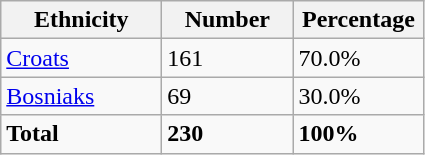<table class="wikitable">
<tr>
<th width="100px">Ethnicity</th>
<th width="80px">Number</th>
<th width="80px">Percentage</th>
</tr>
<tr>
<td><a href='#'>Croats</a></td>
<td>161</td>
<td>70.0%</td>
</tr>
<tr>
<td><a href='#'>Bosniaks</a></td>
<td>69</td>
<td>30.0%</td>
</tr>
<tr>
<td><strong>Total</strong></td>
<td><strong>230</strong></td>
<td><strong>100%</strong></td>
</tr>
</table>
